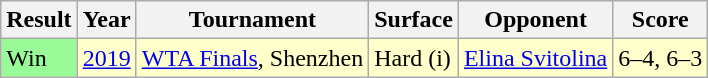<table class="sortable wikitable">
<tr>
<th>Result</th>
<th>Year</th>
<th>Tournament</th>
<th>Surface</th>
<th>Opponent</th>
<th class="unsortable">Score</th>
</tr>
<tr bgcolor=ffffcc>
<td bgcolor=98FB98>Win</td>
<td><a href='#'>2019</a></td>
<td><a href='#'>WTA Finals</a>, Shenzhen</td>
<td>Hard (i)</td>
<td> <a href='#'>Elina Svitolina</a></td>
<td>6–4, 6–3</td>
</tr>
</table>
